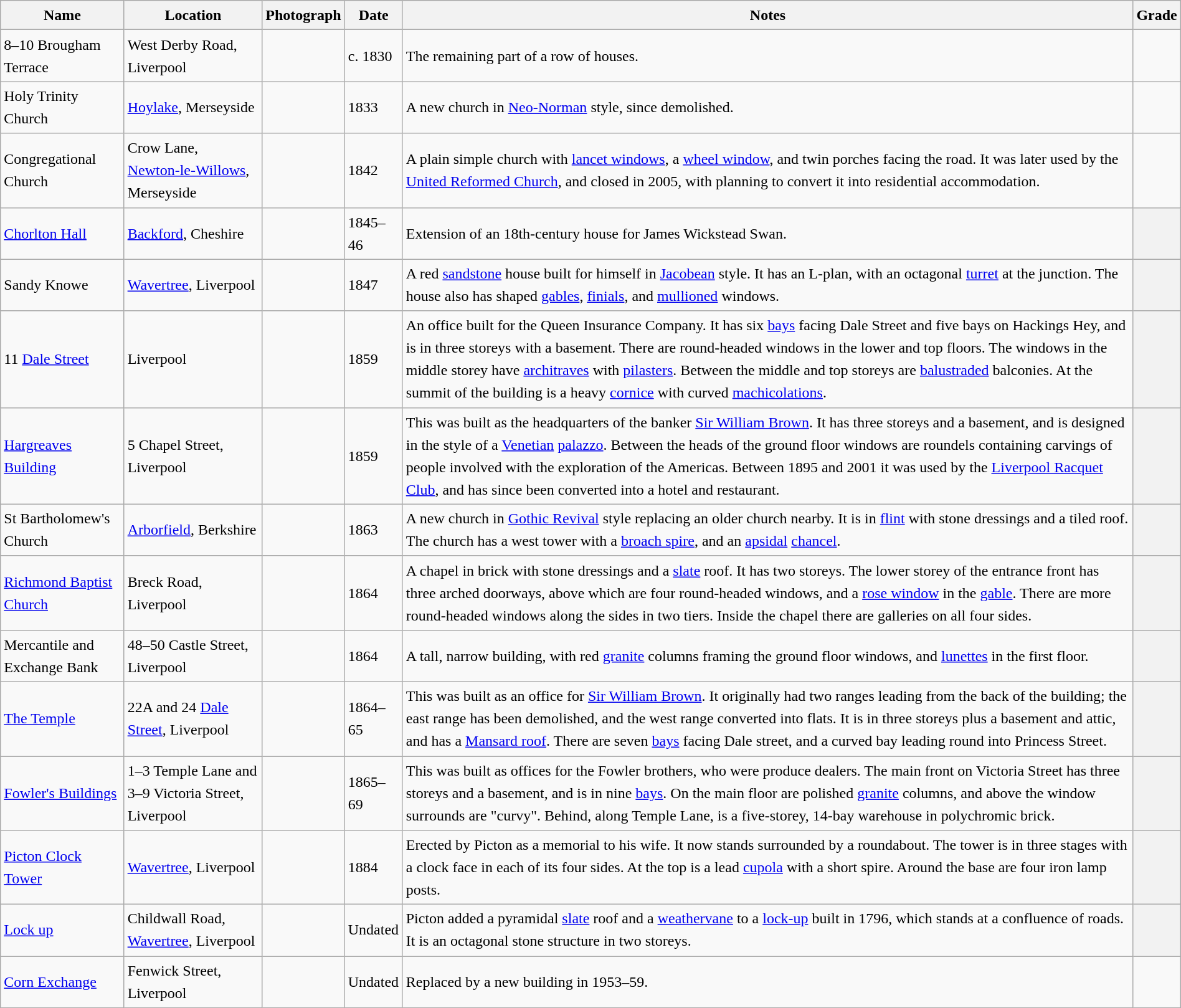<table class="wikitable sortable plainrowheaders" style="width:100%;border:0px;text-align:left;line-height:150%;">
<tr>
<th style="col" style="width:120px">Name</th>
<th style="col" style="width:150px">Location</th>
<th style="col" style="width:100px" class="unsortable">Photograph</th>
<th style="col" style="width:80px">Date</th>
<th scope="col" class="unsortable">Notes</th>
<th style="col" style="width:24px">Grade</th>
</tr>
<tr>
<td>8–10 Brougham Terrace</td>
<td>West Derby Road, Liverpool<br><small></small></td>
<td></td>
<td>c. 1830</td>
<td>The remaining part of a row of houses.</td>
<td></td>
</tr>
<tr>
<td>Holy Trinity Church</td>
<td><a href='#'>Hoylake</a>, Merseyside</td>
<td></td>
<td>1833</td>
<td>A new church in <a href='#'>Neo-Norman</a> style, since demolished.</td>
<td></td>
</tr>
<tr>
<td>Congregational Church</td>
<td>Crow Lane,<br><a href='#'>Newton-le-Willows</a>, Merseyside</td>
<td></td>
<td>1842</td>
<td>A plain simple church with <a href='#'>lancet windows</a>, a <a href='#'>wheel window</a>, and twin porches facing the road.  It was later used by the <a href='#'>United Reformed Church</a>, and closed in 2005, with planning to convert it into residential accommodation.</td>
<td></td>
</tr>
<tr>
<td><a href='#'>Chorlton Hall</a></td>
<td><a href='#'>Backford</a>, Cheshire<br><small></small></td>
<td></td>
<td>1845–46</td>
<td>Extension of an 18th-century house for James Wickstead Swan.</td>
<th></th>
</tr>
<tr>
<td>Sandy Knowe</td>
<td><a href='#'>Wavertree</a>, Liverpool<br><small></small></td>
<td></td>
<td>1847</td>
<td>A red <a href='#'>sandstone</a> house built for himself in <a href='#'>Jacobean</a> style.  It has an L-plan, with an octagonal <a href='#'>turret</a> at the junction.  The house also has shaped <a href='#'>gables</a>, <a href='#'>finials</a>, and <a href='#'>mullioned</a> windows.</td>
<th></th>
</tr>
<tr>
<td>11 <a href='#'>Dale Street</a></td>
<td>Liverpool<br><small></small></td>
<td></td>
<td>1859</td>
<td>An office built for the Queen Insurance Company.  It has six <a href='#'>bays</a> facing Dale Street and five bays on Hackings Hey, and is in three storeys with a basement.  There are round-headed windows in the lower and top floors.  The windows in the middle storey have <a href='#'>architraves</a> with <a href='#'>pilasters</a>.  Between the middle and top storeys are <a href='#'>balustraded</a> balconies. At the summit of the building is a heavy <a href='#'>cornice</a> with curved <a href='#'>machicolations</a>.</td>
<th></th>
</tr>
<tr>
<td><a href='#'>Hargreaves Building</a></td>
<td>5 Chapel Street, Liverpool<br><small></small></td>
<td></td>
<td>1859</td>
<td>This was built as the headquarters of the banker <a href='#'>Sir William Brown</a>.  It has three storeys and a basement, and is designed in the style of a <a href='#'>Venetian</a> <a href='#'>palazzo</a>.  Between the heads of the ground floor windows are roundels containing carvings of people involved with the exploration of the Americas.  Between 1895 and 2001 it was used by the <a href='#'>Liverpool Racquet Club</a>, and has since been converted into a hotel and restaurant.</td>
<th></th>
</tr>
<tr>
<td>St Bartholomew's Church</td>
<td><a href='#'>Arborfield</a>, Berkshire<br><small></small></td>
<td></td>
<td>1863</td>
<td>A new church in <a href='#'>Gothic Revival</a> style replacing an older church nearby.  It is in <a href='#'>flint</a> with stone dressings and a tiled roof.  The church has a west tower with a <a href='#'>broach spire</a>, and an <a href='#'>apsidal</a> <a href='#'>chancel</a>.</td>
<th></th>
</tr>
<tr>
<td><a href='#'>Richmond Baptist Church</a></td>
<td>Breck Road, Liverpool<br><small></small></td>
<td></td>
<td>1864</td>
<td>A chapel in brick with stone dressings and a <a href='#'>slate</a> roof.  It has two storeys.  The lower storey of the entrance front has three arched doorways, above which are four round-headed windows, and a <a href='#'>rose window</a> in the <a href='#'>gable</a>.  There are more round-headed windows along the sides in two tiers.  Inside the chapel there are galleries on all four sides.</td>
<th></th>
</tr>
<tr>
<td>Mercantile and Exchange Bank</td>
<td>48–50 Castle Street, Liverpool<br><small></small></td>
<td></td>
<td>1864</td>
<td>A tall, narrow building, with red <a href='#'>granite</a> columns framing the ground floor windows, and <a href='#'>lunettes</a> in the first floor.</td>
<th></th>
</tr>
<tr>
<td><a href='#'>The Temple</a></td>
<td>22A and 24 <a href='#'>Dale Street</a>, Liverpool<br><small></small></td>
<td></td>
<td>1864–65</td>
<td>This was built as an office for <a href='#'>Sir William Brown</a>.  It originally had two ranges leading from the back of the building; the east range has been demolished, and the west range converted into flats.  It is in three storeys plus a basement and attic, and has a <a href='#'>Mansard roof</a>.  There are seven <a href='#'>bays</a> facing Dale street, and a curved bay leading round into Princess Street.</td>
<th></th>
</tr>
<tr>
<td><a href='#'>Fowler's Buildings</a></td>
<td>1–3 Temple Lane and 3–9 Victoria Street, Liverpool<br><small></small></td>
<td></td>
<td>1865–69</td>
<td>This was built as offices for the Fowler brothers, who were produce dealers.  The main front on Victoria Street has three storeys and a basement, and is in nine <a href='#'>bays</a>.  On the main floor are polished <a href='#'>granite</a> columns, and above the window surrounds are "curvy".  Behind, along Temple Lane, is a five-storey, 14-bay warehouse in polychromic brick.</td>
<th></th>
</tr>
<tr>
<td><a href='#'>Picton Clock Tower</a></td>
<td><a href='#'>Wavertree</a>, Liverpool<br><small></small></td>
<td></td>
<td>1884</td>
<td>Erected by Picton as a memorial to his wife.  It now stands surrounded by a roundabout.  The tower is in three stages with a clock face in each of its four sides.  At the top is a lead <a href='#'>cupola</a> with a short spire.  Around the base are four iron lamp posts.</td>
<th></th>
</tr>
<tr>
<td><a href='#'>Lock up</a></td>
<td>Childwall Road, <a href='#'>Wavertree</a>, Liverpool<br><small></small></td>
<td></td>
<td>Undated</td>
<td>Picton added a pyramidal <a href='#'>slate</a> roof and a <a href='#'>weathervane</a> to a <a href='#'>lock-up</a> built in 1796, which stands at a confluence of roads.  It is an octagonal stone structure in two storeys.</td>
<th></th>
</tr>
<tr>
<td><a href='#'>Corn Exchange</a></td>
<td>Fenwick Street, Liverpool<br><small></small></td>
<td></td>
<td>Undated</td>
<td>Replaced by a new building in 1953–59.</td>
<td></td>
</tr>
<tr>
</tr>
</table>
